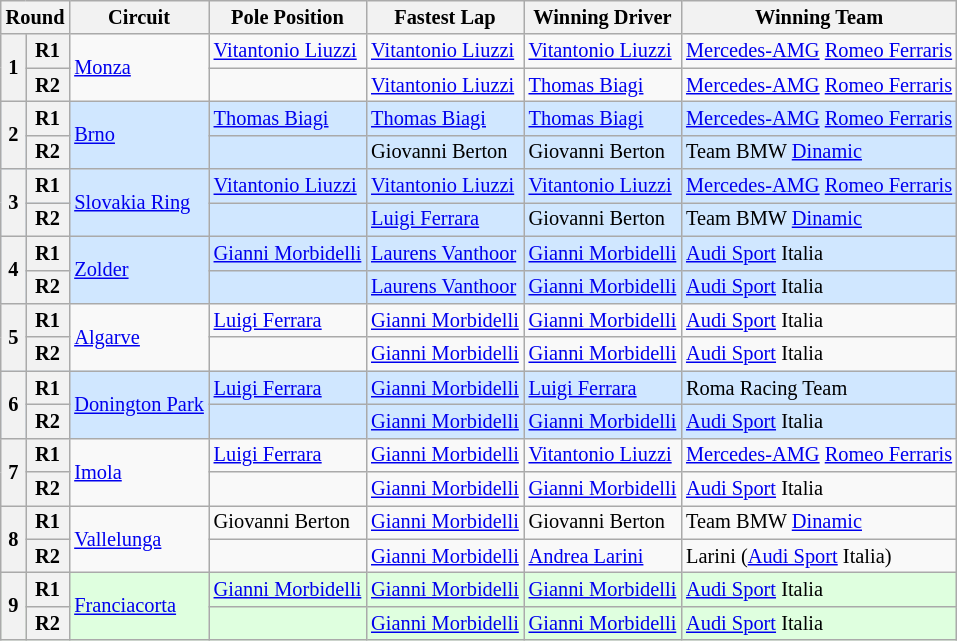<table class="wikitable" style="font-size: 85%">
<tr>
<th colspan=2>Round</th>
<th>Circuit</th>
<th>Pole Position</th>
<th>Fastest Lap</th>
<th>Winning Driver</th>
<th>Winning Team</th>
</tr>
<tr>
<th rowspan=2>1</th>
<th>R1</th>
<td rowspan=2><a href='#'>Monza</a></td>
<td> <a href='#'>Vitantonio Liuzzi</a></td>
<td> <a href='#'>Vitantonio Liuzzi</a></td>
<td> <a href='#'>Vitantonio Liuzzi</a></td>
<td><a href='#'>Mercedes-AMG</a> <a href='#'>Romeo Ferraris</a></td>
</tr>
<tr>
<th>R2</th>
<td></td>
<td> <a href='#'>Vitantonio Liuzzi</a></td>
<td> <a href='#'>Thomas Biagi</a></td>
<td><a href='#'>Mercedes-AMG</a> <a href='#'>Romeo Ferraris</a></td>
</tr>
<tr style="background:#D0E7FF;">
<th rowspan=2>2</th>
<th>R1</th>
<td rowspan=2><a href='#'>Brno</a></td>
<td> <a href='#'>Thomas Biagi</a></td>
<td> <a href='#'>Thomas Biagi</a></td>
<td> <a href='#'>Thomas Biagi</a></td>
<td><a href='#'>Mercedes-AMG</a> <a href='#'>Romeo Ferraris</a></td>
</tr>
<tr style="background:#D0E7FF;">
<th>R2</th>
<td></td>
<td> Giovanni Berton</td>
<td> Giovanni Berton</td>
<td>Team BMW <a href='#'>Dinamic</a></td>
</tr>
<tr style="background:#D0E7FF;">
<th rowspan=2>3</th>
<th>R1</th>
<td rowspan=2><a href='#'>Slovakia Ring</a></td>
<td> <a href='#'>Vitantonio Liuzzi</a></td>
<td> <a href='#'>Vitantonio Liuzzi</a></td>
<td> <a href='#'>Vitantonio Liuzzi</a></td>
<td><a href='#'>Mercedes-AMG</a> <a href='#'>Romeo Ferraris</a></td>
</tr>
<tr style="background:#D0E7FF;">
<th>R2</th>
<td></td>
<td> <a href='#'>Luigi Ferrara</a></td>
<td> Giovanni Berton</td>
<td>Team BMW <a href='#'>Dinamic</a></td>
</tr>
<tr style="background:#D0E7FF;">
<th rowspan=2>4</th>
<th>R1</th>
<td rowspan=2><a href='#'>Zolder</a></td>
<td> <a href='#'>Gianni Morbidelli</a></td>
<td> <a href='#'>Laurens Vanthoor</a></td>
<td> <a href='#'>Gianni Morbidelli</a></td>
<td><a href='#'>Audi Sport</a> Italia</td>
</tr>
<tr style="background:#D0E7FF;">
<th>R2</th>
<td></td>
<td> <a href='#'>Laurens Vanthoor</a></td>
<td> <a href='#'>Gianni Morbidelli</a></td>
<td><a href='#'>Audi Sport</a> Italia</td>
</tr>
<tr>
<th rowspan=2>5</th>
<th>R1</th>
<td rowspan=2><a href='#'>Algarve</a></td>
<td> <a href='#'>Luigi Ferrara</a></td>
<td> <a href='#'>Gianni Morbidelli</a></td>
<td> <a href='#'>Gianni Morbidelli</a></td>
<td><a href='#'>Audi Sport</a> Italia</td>
</tr>
<tr>
<th>R2</th>
<td></td>
<td> <a href='#'>Gianni Morbidelli</a></td>
<td> <a href='#'>Gianni Morbidelli</a></td>
<td><a href='#'>Audi Sport</a> Italia</td>
</tr>
<tr style="background:#D0E7FF;">
<th rowspan=2>6</th>
<th>R1</th>
<td rowspan=2><a href='#'>Donington Park</a></td>
<td> <a href='#'>Luigi Ferrara</a></td>
<td> <a href='#'>Gianni Morbidelli</a></td>
<td> <a href='#'>Luigi Ferrara</a></td>
<td>Roma Racing Team</td>
</tr>
<tr style="background:#D0E7FF;">
<th>R2</th>
<td></td>
<td> <a href='#'>Gianni Morbidelli</a></td>
<td> <a href='#'>Gianni Morbidelli</a></td>
<td><a href='#'>Audi Sport</a> Italia</td>
</tr>
<tr>
<th rowspan=2>7</th>
<th>R1</th>
<td rowspan=2><a href='#'>Imola</a></td>
<td> <a href='#'>Luigi Ferrara</a></td>
<td> <a href='#'>Gianni Morbidelli</a></td>
<td> <a href='#'>Vitantonio Liuzzi</a></td>
<td><a href='#'>Mercedes-AMG</a> <a href='#'>Romeo Ferraris</a></td>
</tr>
<tr>
<th>R2</th>
<td></td>
<td> <a href='#'>Gianni Morbidelli</a></td>
<td> <a href='#'>Gianni Morbidelli</a></td>
<td><a href='#'>Audi Sport</a> Italia</td>
</tr>
<tr>
<th rowspan=2>8</th>
<th>R1</th>
<td rowspan=2><a href='#'>Vallelunga</a></td>
<td> Giovanni Berton</td>
<td> <a href='#'>Gianni Morbidelli</a></td>
<td> Giovanni Berton</td>
<td>Team BMW <a href='#'>Dinamic</a></td>
</tr>
<tr>
<th>R2</th>
<td></td>
<td> <a href='#'>Gianni Morbidelli</a></td>
<td> <a href='#'>Andrea Larini</a></td>
<td>Larini (<a href='#'>Audi Sport</a> Italia)</td>
</tr>
<tr style="background:#DFFFDF;">
<th rowspan=2>9</th>
<th>R1</th>
<td rowspan=2><a href='#'>Franciacorta</a></td>
<td> <a href='#'>Gianni Morbidelli</a></td>
<td> <a href='#'>Gianni Morbidelli</a></td>
<td> <a href='#'>Gianni Morbidelli</a></td>
<td><a href='#'>Audi Sport</a> Italia</td>
</tr>
<tr style="background:#DFFFDF;">
<th>R2</th>
<td></td>
<td> <a href='#'>Gianni Morbidelli</a></td>
<td> <a href='#'>Gianni Morbidelli</a></td>
<td><a href='#'>Audi Sport</a> Italia</td>
</tr>
</table>
